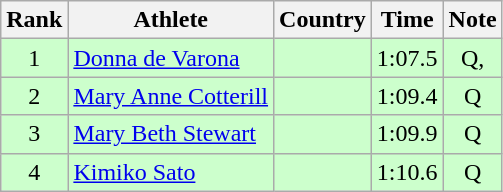<table class="wikitable sortable" style="text-align:center">
<tr>
<th>Rank</th>
<th>Athlete</th>
<th>Country</th>
<th>Time</th>
<th>Note</th>
</tr>
<tr bgcolor=#CCFFCC>
<td>1</td>
<td align=left><a href='#'>Donna de Varona</a></td>
<td align=left></td>
<td>1:07.5</td>
<td>Q, </td>
</tr>
<tr bgcolor=#CCFFCC>
<td>2</td>
<td align=left><a href='#'>Mary Anne Cotterill</a></td>
<td align=left></td>
<td>1:09.4</td>
<td>Q</td>
</tr>
<tr bgcolor=#CCFFCC>
<td>3</td>
<td align=left><a href='#'>Mary Beth Stewart</a></td>
<td align=left></td>
<td>1:09.9</td>
<td>Q</td>
</tr>
<tr bgcolor=#CCFFCC>
<td>4</td>
<td align=left><a href='#'>Kimiko Sato</a></td>
<td align=left></td>
<td>1:10.6</td>
<td>Q</td>
</tr>
</table>
